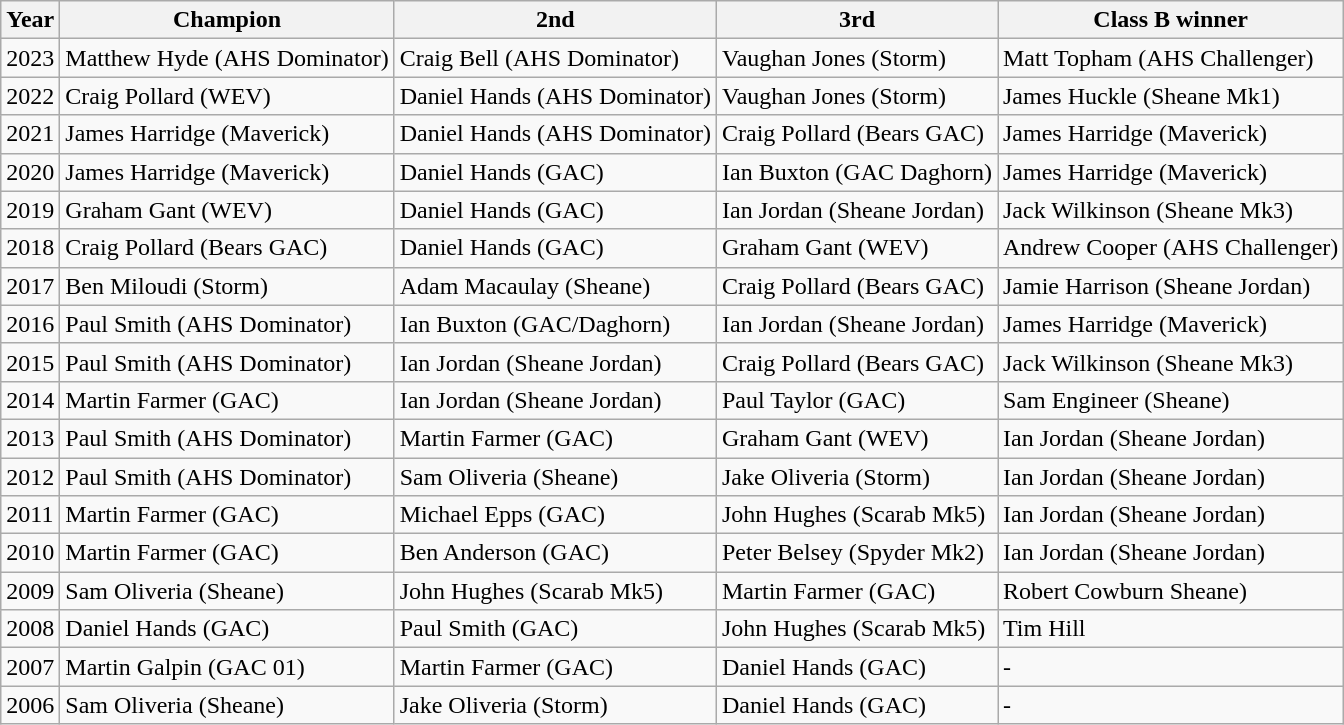<table class="wikitable">
<tr>
<th>Year</th>
<th>Champion</th>
<th>2nd</th>
<th>3rd</th>
<th>Class B winner</th>
</tr>
<tr>
<td>2023</td>
<td>Matthew Hyde (AHS Dominator)</td>
<td>Craig Bell (AHS Dominator)</td>
<td>Vaughan Jones (Storm)</td>
<td>Matt Topham (AHS Challenger)</td>
</tr>
<tr>
<td>2022</td>
<td>Craig Pollard (WEV)</td>
<td>Daniel Hands (AHS Dominator)</td>
<td>Vaughan Jones (Storm)</td>
<td>James Huckle (Sheane Mk1)</td>
</tr>
<tr>
<td>2021</td>
<td>James Harridge (Maverick)</td>
<td>Daniel Hands (AHS Dominator)</td>
<td>Craig Pollard (Bears GAC)</td>
<td>James Harridge (Maverick)</td>
</tr>
<tr>
<td>2020</td>
<td>James Harridge (Maverick)</td>
<td>Daniel Hands (GAC)</td>
<td>Ian Buxton (GAC Daghorn)</td>
<td>James Harridge (Maverick)</td>
</tr>
<tr>
<td>2019</td>
<td>Graham Gant (WEV)</td>
<td>Daniel Hands (GAC)</td>
<td>Ian Jordan (Sheane Jordan)</td>
<td>Jack Wilkinson (Sheane Mk3)</td>
</tr>
<tr>
<td>2018</td>
<td>Craig Pollard (Bears GAC)</td>
<td>Daniel Hands (GAC)</td>
<td>Graham Gant (WEV)</td>
<td>Andrew Cooper (AHS Challenger)</td>
</tr>
<tr>
<td>2017</td>
<td>Ben Miloudi (Storm)</td>
<td>Adam Macaulay (Sheane)</td>
<td>Craig Pollard (Bears GAC)</td>
<td>Jamie Harrison (Sheane Jordan)</td>
</tr>
<tr>
<td>2016</td>
<td>Paul Smith (AHS Dominator)</td>
<td>Ian Buxton (GAC/Daghorn)</td>
<td>Ian Jordan (Sheane Jordan)</td>
<td>James Harridge (Maverick)</td>
</tr>
<tr>
<td>2015</td>
<td>Paul Smith (AHS Dominator)</td>
<td>Ian Jordan (Sheane Jordan)</td>
<td>Craig Pollard (Bears GAC)</td>
<td>Jack Wilkinson (Sheane Mk3)</td>
</tr>
<tr>
<td>2014</td>
<td>Martin Farmer (GAC)</td>
<td>Ian Jordan (Sheane Jordan)</td>
<td>Paul Taylor (GAC)</td>
<td>Sam Engineer (Sheane)</td>
</tr>
<tr>
<td>2013</td>
<td>Paul Smith (AHS Dominator)</td>
<td>Martin Farmer (GAC)</td>
<td>Graham Gant (WEV)</td>
<td>Ian Jordan (Sheane Jordan)</td>
</tr>
<tr>
<td>2012</td>
<td>Paul Smith (AHS Dominator)</td>
<td>Sam Oliveria (Sheane)</td>
<td>Jake Oliveria (Storm)</td>
<td>Ian Jordan (Sheane Jordan)</td>
</tr>
<tr>
<td>2011</td>
<td>Martin Farmer (GAC)</td>
<td>Michael Epps (GAC)</td>
<td>John Hughes (Scarab Mk5)</td>
<td>Ian Jordan (Sheane Jordan)</td>
</tr>
<tr>
<td>2010</td>
<td>Martin Farmer (GAC)</td>
<td>Ben Anderson (GAC)</td>
<td>Peter Belsey (Spyder Mk2)</td>
<td>Ian Jordan (Sheane Jordan)</td>
</tr>
<tr>
<td>2009</td>
<td>Sam Oliveria (Sheane)</td>
<td>John Hughes (Scarab Mk5)</td>
<td>Martin Farmer (GAC)</td>
<td>Robert Cowburn Sheane)</td>
</tr>
<tr>
<td>2008</td>
<td>Daniel Hands (GAC)</td>
<td>Paul Smith (GAC)</td>
<td>John Hughes (Scarab Mk5)</td>
<td>Tim Hill</td>
</tr>
<tr>
<td>2007</td>
<td>Martin Galpin (GAC 01)</td>
<td>Martin Farmer (GAC)</td>
<td>Daniel Hands (GAC)</td>
<td>-</td>
</tr>
<tr>
<td>2006</td>
<td>Sam Oliveria (Sheane)</td>
<td>Jake Oliveria (Storm)</td>
<td>Daniel Hands (GAC)</td>
<td>-</td>
</tr>
</table>
